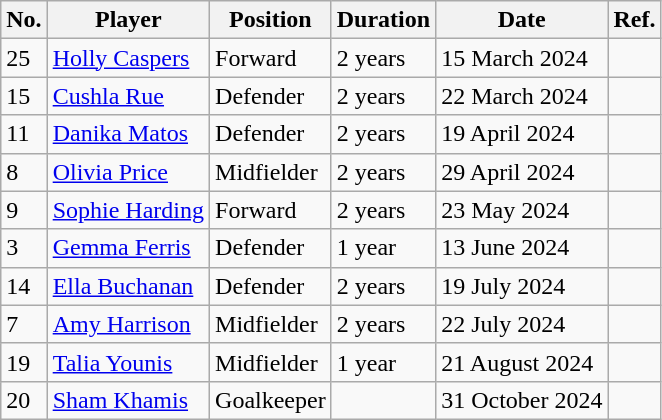<table class="wikitable">
<tr>
<th>No.</th>
<th>Player</th>
<th>Position</th>
<th>Duration</th>
<th>Date</th>
<th>Ref.</th>
</tr>
<tr>
<td>25</td>
<td><a href='#'>Holly Caspers</a></td>
<td>Forward</td>
<td>2 years</td>
<td>15 March 2024</td>
<td></td>
</tr>
<tr>
<td>15</td>
<td><a href='#'>Cushla Rue</a></td>
<td>Defender</td>
<td>2 years</td>
<td>22 March 2024</td>
<td></td>
</tr>
<tr>
<td>11</td>
<td><a href='#'>Danika Matos</a></td>
<td>Defender</td>
<td>2 years</td>
<td>19 April 2024</td>
<td></td>
</tr>
<tr>
<td>8</td>
<td><a href='#'>Olivia Price</a></td>
<td>Midfielder</td>
<td>2 years</td>
<td>29 April 2024</td>
<td></td>
</tr>
<tr>
<td>9</td>
<td><a href='#'>Sophie Harding</a></td>
<td>Forward</td>
<td>2 years</td>
<td>23 May 2024</td>
<td></td>
</tr>
<tr>
<td>3</td>
<td><a href='#'>Gemma Ferris</a></td>
<td>Defender</td>
<td>1 year</td>
<td>13 June 2024</td>
<td></td>
</tr>
<tr>
<td>14</td>
<td><a href='#'>Ella Buchanan</a></td>
<td>Defender</td>
<td>2 years</td>
<td>19 July 2024</td>
<td></td>
</tr>
<tr>
<td>7</td>
<td><a href='#'>Amy Harrison</a></td>
<td>Midfielder</td>
<td>2 years</td>
<td>22 July 2024</td>
<td></td>
</tr>
<tr>
<td>19</td>
<td><a href='#'>Talia Younis</a></td>
<td>Midfielder</td>
<td>1 year</td>
<td>21 August 2024</td>
<td></td>
</tr>
<tr>
<td>20</td>
<td><a href='#'>Sham Khamis</a></td>
<td>Goalkeeper</td>
<td></td>
<td>31 October 2024</td>
<td></td>
</tr>
</table>
